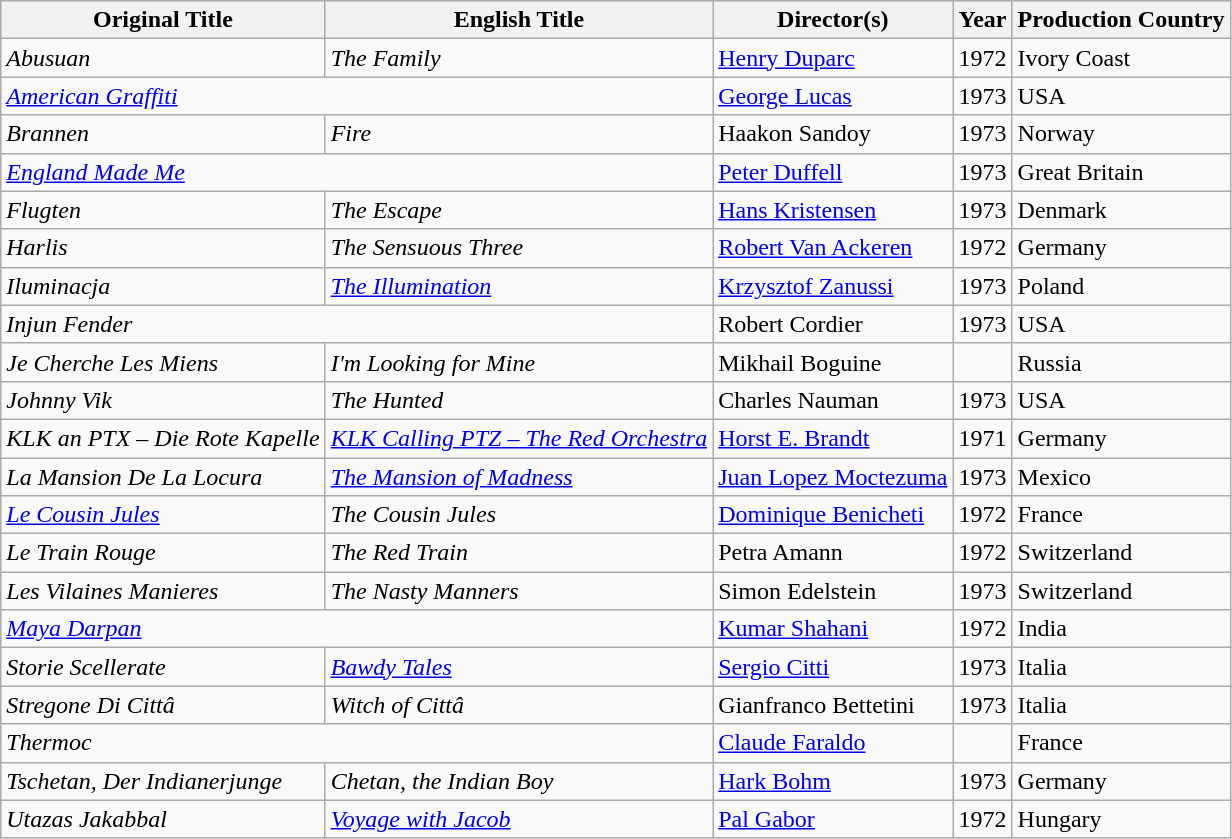<table class="wikitable sortable">
<tr>
<th>Original Title</th>
<th>English Title</th>
<th>Director(s)</th>
<th>Year</th>
<th>Production Country</th>
</tr>
<tr>
<td><em>Abusuan</em></td>
<td><em>The Family</em></td>
<td><a href='#'>Henry Duparc</a></td>
<td>1972</td>
<td>Ivory Coast</td>
</tr>
<tr>
<td colspan="2"><em><a href='#'>American Graffiti</a></em></td>
<td><a href='#'>George Lucas</a></td>
<td>1973</td>
<td>USA</td>
</tr>
<tr>
<td><em>Brannen</em></td>
<td><em>Fire</em></td>
<td>Haakon Sandoy</td>
<td>1973</td>
<td>Norway</td>
</tr>
<tr>
<td colspan="2"><em><a href='#'>England Made Me</a></em></td>
<td><a href='#'>Peter Duffell</a></td>
<td>1973</td>
<td>Great Britain</td>
</tr>
<tr>
<td><em>Flugten</em></td>
<td><em>The Escape</em></td>
<td><a href='#'>Hans Kristensen</a></td>
<td>1973</td>
<td>Denmark</td>
</tr>
<tr>
<td><em>Harlis</em></td>
<td><em>The Sensuous Three</em></td>
<td><a href='#'>Robert Van Ackeren</a></td>
<td>1972</td>
<td>Germany</td>
</tr>
<tr>
<td><em>Iluminacja</em></td>
<td><em><a href='#'>The Illumination</a></em></td>
<td><a href='#'>Krzysztof Zanussi</a></td>
<td>1973</td>
<td>Poland</td>
</tr>
<tr>
<td colspan="2"><em>Injun Fender</em></td>
<td>Robert Cordier</td>
<td>1973</td>
<td>USA</td>
</tr>
<tr>
<td><em>Je Cherche Les Miens</em></td>
<td><em>I'm Looking for Mine</em></td>
<td>Mikhail Boguine</td>
<td></td>
<td>Russia</td>
</tr>
<tr>
<td><em>Johnny Vik</em></td>
<td><em>The Hunted</em></td>
<td>Charles Nauman</td>
<td>1973</td>
<td>USA</td>
</tr>
<tr>
<td><em>KLK an PTX – Die Rote Kapelle</em></td>
<td><em><a href='#'>KLK Calling PTZ – The Red Orchestra</a></em></td>
<td><a href='#'>Horst E. Brandt</a></td>
<td>1971</td>
<td>Germany</td>
</tr>
<tr>
<td><em>La Mansion De La Locura</em></td>
<td><em><a href='#'>The Mansion of Madness</a></em></td>
<td><a href='#'>Juan Lopez Moctezuma</a></td>
<td>1973</td>
<td>Mexico</td>
</tr>
<tr>
<td><em><a href='#'>Le Cousin Jules</a></em></td>
<td><em>The Cousin Jules</em></td>
<td><a href='#'>Dominique Benicheti</a></td>
<td>1972</td>
<td>France</td>
</tr>
<tr>
<td><em>Le Train Rouge</em></td>
<td><em>The Red Train</em></td>
<td>Petra Amann</td>
<td>1972</td>
<td>Switzerland</td>
</tr>
<tr>
<td><em>Les Vilaines Manieres</em></td>
<td><em>The Nasty Manners</em></td>
<td>Simon Edelstein</td>
<td>1973</td>
<td>Switzerland</td>
</tr>
<tr>
<td colspan="2"><em><a href='#'>Maya Darpan</a></em></td>
<td><a href='#'>Kumar Shahani</a></td>
<td>1972</td>
<td>India</td>
</tr>
<tr>
<td><em>Storie Scellerate</em></td>
<td><em><a href='#'>Bawdy Tales</a></em></td>
<td><a href='#'>Sergio Citti</a></td>
<td>1973</td>
<td>Italia</td>
</tr>
<tr>
<td><em>Stregone Di Cittâ</em></td>
<td><em>Witch of Cittâ</em></td>
<td>Gianfranco Bettetini</td>
<td>1973</td>
<td>Italia</td>
</tr>
<tr>
<td colspan="2"><em>Thermoc</em></td>
<td><a href='#'>Claude Faraldo</a></td>
<td></td>
<td>France</td>
</tr>
<tr>
<td><em>Tschetan, Der Indianerjunge</em></td>
<td><em>Chetan, the Indian Boy</em></td>
<td><a href='#'>Hark Bohm</a></td>
<td>1973</td>
<td>Germany</td>
</tr>
<tr>
<td><em>Utazas Jakabbal</em></td>
<td><em><a href='#'>Voyage with Jacob</a></em></td>
<td><a href='#'>Pal Gabor</a></td>
<td>1972</td>
<td>Hungary</td>
</tr>
</table>
